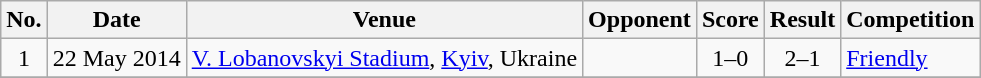<table class="wikitable sortable">
<tr>
<th scope="col">No.</th>
<th scope="col">Date</th>
<th scope="col">Venue</th>
<th scope="col">Opponent</th>
<th scope="col">Score</th>
<th scope="col">Result</th>
<th scope="col">Competition</th>
</tr>
<tr>
<td align="center">1</td>
<td>22 May 2014</td>
<td><a href='#'>V. Lobanovskyi Stadium</a>, <a href='#'>Kyiv</a>, Ukraine</td>
<td></td>
<td align="center">1–0</td>
<td align="center">2–1</td>
<td><a href='#'>Friendly</a></td>
</tr>
<tr>
</tr>
</table>
